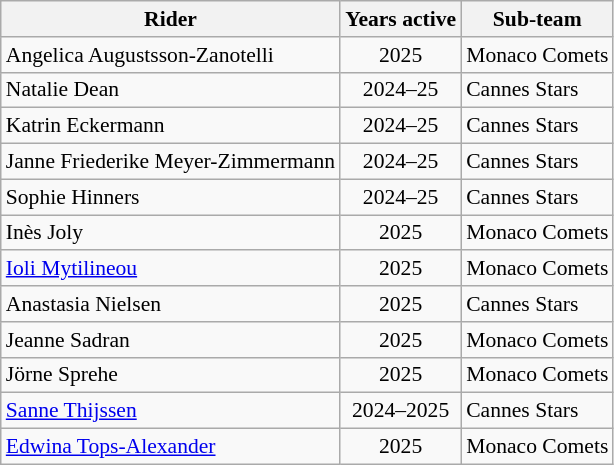<table class="wikitable sortable" style="font-size: 90%;">
<tr>
<th>Rider</th>
<th>Years active</th>
<th>Sub-team</th>
</tr>
<tr>
<td> Angelica Augustsson-Zanotelli</td>
<td align="center">2025</td>
<td>Monaco Comets</td>
</tr>
<tr>
<td> Natalie Dean</td>
<td align="center">2024–25</td>
<td>Cannes Stars</td>
</tr>
<tr>
<td> Katrin Eckermann</td>
<td align="center">2024–25</td>
<td>Cannes Stars</td>
</tr>
<tr>
<td nowrap=""> Janne Friederike Meyer-Zimmermann</td>
<td align="center">2024–25</td>
<td>Cannes Stars</td>
</tr>
<tr>
<td> Sophie Hinners</td>
<td align="center">2024–25</td>
<td>Cannes Stars</td>
</tr>
<tr>
<td> Inès Joly</td>
<td align="center">2025</td>
<td>Monaco Comets</td>
</tr>
<tr>
<td> <a href='#'>Ioli Mytilineou</a></td>
<td align="center">2025</td>
<td>Monaco Comets</td>
</tr>
<tr>
<td> Anastasia Nielsen</td>
<td align="center">2025</td>
<td>Cannes Stars</td>
</tr>
<tr>
<td> Jeanne Sadran</td>
<td align="center">2025</td>
<td>Monaco Comets</td>
</tr>
<tr>
<td> Jörne Sprehe</td>
<td align="center">2025</td>
<td>Monaco Comets</td>
</tr>
<tr>
<td> <a href='#'>Sanne Thijssen</a></td>
<td align="center">2024–2025</td>
<td>Cannes Stars</td>
</tr>
<tr>
<td> <a href='#'>Edwina Tops-Alexander</a></td>
<td align="center">2025</td>
<td>Monaco Comets</td>
</tr>
</table>
